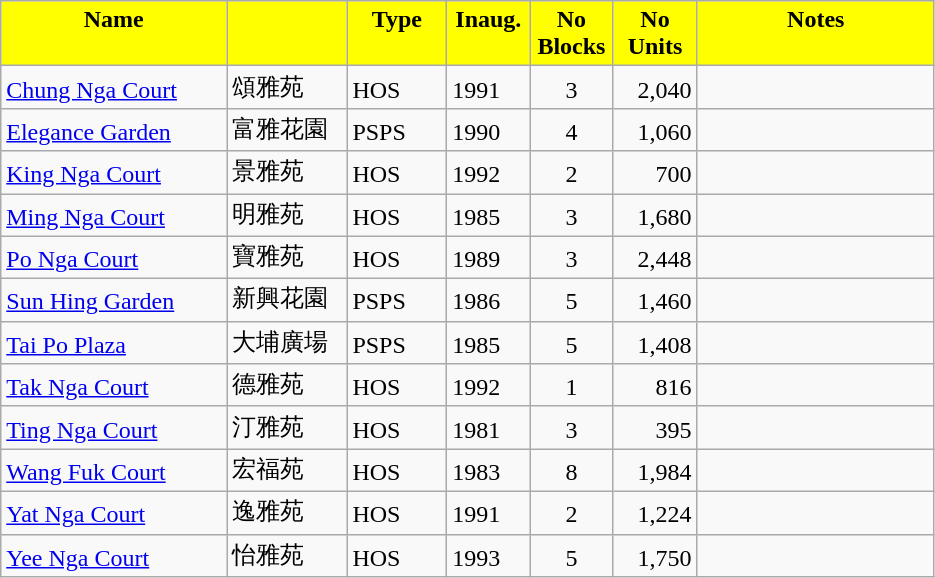<table class="wikitable">
<tr style="font-weight:bold;background-color:yellow" align="center">
<td width="143.25" Height="12.75" valign="top">Name</td>
<td width="72.75" valign="top"></td>
<td width="59.25" valign="top">Type</td>
<td width="48" valign="top">Inaug.</td>
<td width="48" valign="top">No Blocks</td>
<td width="48.75" valign="top">No Units</td>
<td width="150.75" valign="top">Notes</td>
</tr>
<tr valign="bottom">
<td Height="12.75"><a href='#'>Chung Nga Court</a></td>
<td>頌雅苑</td>
<td>HOS</td>
<td>1991</td>
<td align="center">3</td>
<td align="right">2,040</td>
<td></td>
</tr>
<tr valign="bottom">
<td Height="12.75"><a href='#'>Elegance Garden</a></td>
<td>富雅花園</td>
<td>PSPS</td>
<td>1990</td>
<td align="center">4</td>
<td align="right">1,060</td>
<td></td>
</tr>
<tr valign="bottom">
<td Height="12.75"><a href='#'>King Nga Court</a></td>
<td>景雅苑</td>
<td>HOS</td>
<td>1992</td>
<td align="center">2</td>
<td align="right">700</td>
<td></td>
</tr>
<tr valign="bottom">
<td Height="12.75"><a href='#'>Ming Nga Court</a></td>
<td>明雅苑</td>
<td>HOS</td>
<td>1985</td>
<td align="center">3</td>
<td align="right">1,680</td>
<td></td>
</tr>
<tr valign="bottom">
<td Height="12.75"><a href='#'>Po Nga Court</a></td>
<td>寶雅苑</td>
<td>HOS</td>
<td>1989</td>
<td align="center">3</td>
<td align="right">2,448</td>
<td></td>
</tr>
<tr valign="bottom">
<td Height="12.75"><a href='#'>Sun Hing Garden</a></td>
<td>新興花園</td>
<td>PSPS</td>
<td>1986</td>
<td align="center">5</td>
<td align="right">1,460</td>
<td></td>
</tr>
<tr valign="bottom">
<td Height="12.75"><a href='#'>Tai Po Plaza</a></td>
<td>大埔廣場</td>
<td>PSPS</td>
<td>1985</td>
<td align="center">5</td>
<td align="right">1,408</td>
<td></td>
</tr>
<tr valign="bottom">
<td Height="12.75"><a href='#'>Tak Nga Court</a></td>
<td>德雅苑</td>
<td>HOS</td>
<td>1992</td>
<td align="center">1</td>
<td align="right">816</td>
<td></td>
</tr>
<tr valign="bottom">
<td Height="12.75"><a href='#'>Ting Nga Court</a></td>
<td>汀雅苑</td>
<td>HOS</td>
<td>1981</td>
<td align="center">3</td>
<td align="right">395</td>
<td></td>
</tr>
<tr valign="bottom">
<td Height="12.75"><a href='#'>Wang Fuk Court</a></td>
<td>宏福苑</td>
<td>HOS</td>
<td>1983</td>
<td align="center">8</td>
<td align="right">1,984</td>
<td></td>
</tr>
<tr valign="bottom">
<td Height="12.75"><a href='#'>Yat Nga Court</a></td>
<td>逸雅苑</td>
<td>HOS</td>
<td>1991</td>
<td align="center">2</td>
<td align="right">1,224</td>
<td></td>
</tr>
<tr valign="bottom">
<td Height="12.75"><a href='#'>Yee Nga Court</a></td>
<td>怡雅苑</td>
<td>HOS</td>
<td>1993</td>
<td align="center">5</td>
<td align="right">1,750</td>
<td></td>
</tr>
</table>
